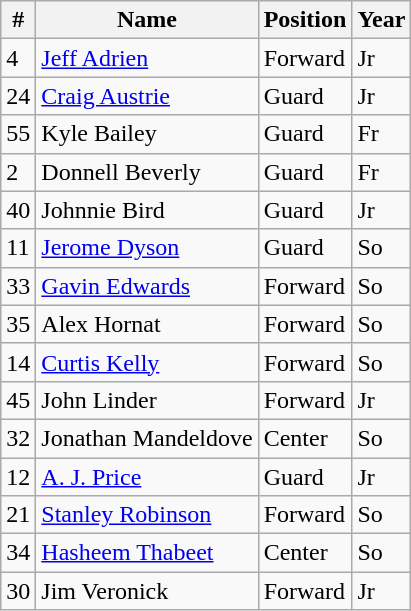<table class="wikitable" border="1">
<tr>
<th>#</th>
<th>Name</th>
<th>Position</th>
<th>Year</th>
</tr>
<tr>
<td>4</td>
<td><a href='#'>Jeff Adrien</a></td>
<td>Forward</td>
<td>Jr</td>
</tr>
<tr>
<td>24</td>
<td><a href='#'>Craig Austrie</a></td>
<td>Guard</td>
<td>Jr</td>
</tr>
<tr>
<td>55</td>
<td>Kyle Bailey</td>
<td>Guard</td>
<td>Fr</td>
</tr>
<tr>
<td>2</td>
<td>Donnell Beverly</td>
<td>Guard</td>
<td>Fr</td>
</tr>
<tr>
<td>40</td>
<td>Johnnie Bird</td>
<td>Guard</td>
<td>Jr</td>
</tr>
<tr>
<td>11</td>
<td><a href='#'>Jerome Dyson</a></td>
<td>Guard</td>
<td>So</td>
</tr>
<tr>
<td>33</td>
<td><a href='#'>Gavin Edwards</a></td>
<td>Forward</td>
<td>So</td>
</tr>
<tr>
<td>35</td>
<td>Alex Hornat</td>
<td>Forward</td>
<td>So</td>
</tr>
<tr>
<td>14</td>
<td><a href='#'>Curtis Kelly</a></td>
<td>Forward</td>
<td>So</td>
</tr>
<tr>
<td>45</td>
<td>John Linder</td>
<td>Forward</td>
<td>Jr</td>
</tr>
<tr>
<td>32</td>
<td>Jonathan Mandeldove</td>
<td>Center</td>
<td>So</td>
</tr>
<tr>
<td>12</td>
<td><a href='#'>A. J. Price</a></td>
<td>Guard</td>
<td>Jr</td>
</tr>
<tr>
<td>21</td>
<td><a href='#'>Stanley Robinson</a></td>
<td>Forward</td>
<td>So</td>
</tr>
<tr>
<td>34</td>
<td><a href='#'>Hasheem Thabeet</a></td>
<td>Center</td>
<td>So</td>
</tr>
<tr>
<td>30</td>
<td>Jim Veronick</td>
<td>Forward</td>
<td>Jr</td>
</tr>
</table>
